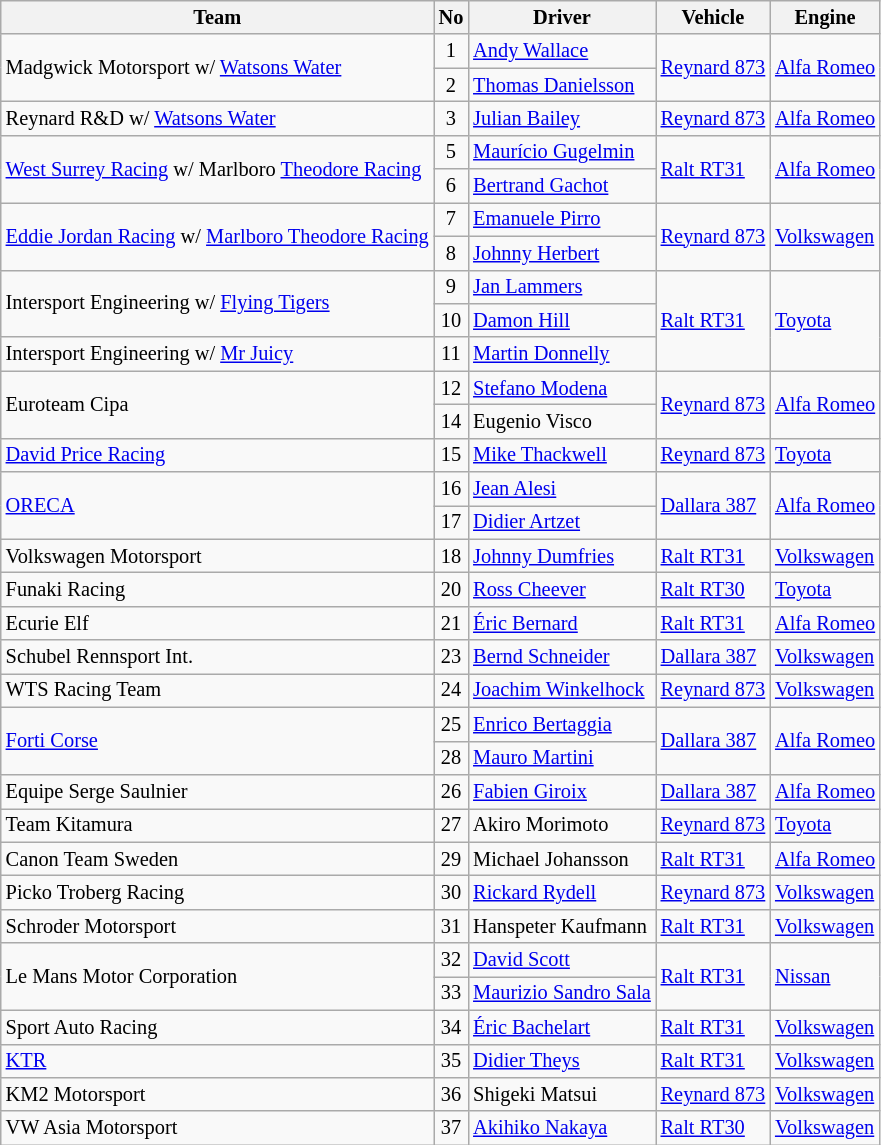<table class="wikitable" style="font-size: 85%;">
<tr>
<th>Team</th>
<th>No</th>
<th>Driver</th>
<th>Vehicle</th>
<th>Engine</th>
</tr>
<tr>
<td rowspan=2> Madgwick Motorsport w/ <a href='#'>Watsons Water</a></td>
<td align=center>1</td>
<td> <a href='#'>Andy Wallace</a></td>
<td rowspan=2><a href='#'>Reynard 873</a></td>
<td rowspan=2><a href='#'>Alfa Romeo</a></td>
</tr>
<tr>
<td align=center>2</td>
<td> <a href='#'>Thomas Danielsson</a></td>
</tr>
<tr>
<td> Reynard R&D w/ <a href='#'>Watsons Water</a></td>
<td align=center>3</td>
<td> <a href='#'>Julian Bailey</a></td>
<td><a href='#'>Reynard 873</a></td>
<td><a href='#'>Alfa Romeo</a></td>
</tr>
<tr>
<td rowspan=2> <a href='#'>West Surrey Racing</a> w/ Marlboro <a href='#'>Theodore Racing</a></td>
<td align=center>5</td>
<td> <a href='#'>Maurício Gugelmin</a></td>
<td rowspan=2><a href='#'>Ralt RT31</a></td>
<td rowspan=2><a href='#'>Alfa Romeo</a></td>
</tr>
<tr>
<td align=center>6</td>
<td> <a href='#'>Bertrand Gachot</a></td>
</tr>
<tr>
<td rowspan=2> <a href='#'>Eddie Jordan Racing</a> w/ <a href='#'>Marlboro Theodore Racing</a></td>
<td align=center>7</td>
<td> <a href='#'>Emanuele Pirro</a></td>
<td rowspan=2><a href='#'>Reynard 873</a></td>
<td rowspan=2><a href='#'>Volkswagen</a></td>
</tr>
<tr>
<td align=center>8</td>
<td> <a href='#'>Johnny Herbert</a></td>
</tr>
<tr>
<td rowspan="2"> Intersport Engineering w/ <a href='#'>Flying Tigers</a></td>
<td align=center>9</td>
<td> <a href='#'>Jan Lammers</a></td>
<td rowspan=3><a href='#'>Ralt RT31</a></td>
<td rowspan=3><a href='#'>Toyota</a></td>
</tr>
<tr>
<td align=center>10</td>
<td> <a href='#'>Damon Hill</a></td>
</tr>
<tr>
<td> Intersport Engineering w/ <a href='#'>Mr Juicy</a></td>
<td align=center>11</td>
<td> <a href='#'>Martin Donnelly</a></td>
</tr>
<tr>
<td rowspan=2> Euroteam Cipa</td>
<td align=center>12</td>
<td> <a href='#'>Stefano Modena</a></td>
<td rowspan=2><a href='#'>Reynard 873</a></td>
<td rowspan=2><a href='#'>Alfa Romeo</a></td>
</tr>
<tr>
<td align=center>14</td>
<td> Eugenio Visco</td>
</tr>
<tr>
<td> <a href='#'>David Price Racing</a></td>
<td align=center>15</td>
<td> <a href='#'>Mike Thackwell</a></td>
<td><a href='#'>Reynard 873</a></td>
<td><a href='#'>Toyota</a></td>
</tr>
<tr>
<td rowspan=2> <a href='#'>ORECA</a></td>
<td align=center>16</td>
<td> <a href='#'>Jean Alesi</a></td>
<td rowspan=2><a href='#'>Dallara 387</a></td>
<td rowspan=2><a href='#'>Alfa Romeo</a></td>
</tr>
<tr>
<td align=center>17</td>
<td> <a href='#'>Didier Artzet</a></td>
</tr>
<tr>
<td> Volkswagen Motorsport</td>
<td align=center>18</td>
<td> <a href='#'>Johnny Dumfries</a></td>
<td><a href='#'>Ralt RT31</a></td>
<td><a href='#'>Volkswagen</a></td>
</tr>
<tr>
<td> Funaki Racing</td>
<td align=center>20</td>
<td> <a href='#'>Ross Cheever</a></td>
<td><a href='#'>Ralt RT30</a></td>
<td><a href='#'>Toyota</a></td>
</tr>
<tr>
<td> Ecurie Elf</td>
<td align=center>21</td>
<td> <a href='#'>Éric Bernard</a></td>
<td><a href='#'>Ralt RT31</a></td>
<td><a href='#'>Alfa Romeo</a></td>
</tr>
<tr>
<td> Schubel Rennsport Int.</td>
<td align=center>23</td>
<td> <a href='#'>Bernd Schneider</a></td>
<td><a href='#'>Dallara 387</a></td>
<td><a href='#'>Volkswagen</a></td>
</tr>
<tr>
<td> WTS Racing Team</td>
<td align=center>24</td>
<td> <a href='#'>Joachim Winkelhock</a></td>
<td><a href='#'>Reynard 873</a></td>
<td><a href='#'>Volkswagen</a></td>
</tr>
<tr>
<td rowspan=2> <a href='#'>Forti Corse</a></td>
<td align=center>25</td>
<td> <a href='#'>Enrico Bertaggia</a></td>
<td rowspan=2><a href='#'>Dallara 387</a></td>
<td rowspan=2><a href='#'>Alfa Romeo</a></td>
</tr>
<tr>
<td align=center>28</td>
<td> <a href='#'>Mauro Martini</a></td>
</tr>
<tr>
<td> Equipe Serge Saulnier</td>
<td align=center>26</td>
<td> <a href='#'>Fabien Giroix</a></td>
<td><a href='#'>Dallara 387</a></td>
<td><a href='#'>Alfa Romeo</a></td>
</tr>
<tr>
<td> Team Kitamura</td>
<td align=center>27</td>
<td> Akiro Morimoto</td>
<td><a href='#'>Reynard 873</a></td>
<td><a href='#'>Toyota</a></td>
</tr>
<tr>
<td> Canon Team Sweden</td>
<td align=center>29</td>
<td> Michael Johansson</td>
<td><a href='#'>Ralt RT31</a></td>
<td><a href='#'>Alfa Romeo</a></td>
</tr>
<tr>
<td> Picko Troberg Racing</td>
<td align=center>30</td>
<td> <a href='#'>Rickard Rydell</a></td>
<td><a href='#'>Reynard 873</a></td>
<td><a href='#'>Volkswagen</a></td>
</tr>
<tr>
<td> Schroder Motorsport</td>
<td align=center>31</td>
<td> Hanspeter Kaufmann</td>
<td><a href='#'>Ralt RT31</a></td>
<td><a href='#'>Volkswagen</a></td>
</tr>
<tr>
<td rowspan=2> Le Mans Motor Corporation</td>
<td align=center>32</td>
<td> <a href='#'>David Scott</a></td>
<td rowspan=2><a href='#'>Ralt RT31</a></td>
<td rowspan=2><a href='#'>Nissan</a></td>
</tr>
<tr>
<td align=center>33</td>
<td> <a href='#'>Maurizio Sandro Sala</a></td>
</tr>
<tr>
<td> Sport Auto Racing</td>
<td align=center>34</td>
<td> <a href='#'>Éric Bachelart</a></td>
<td><a href='#'>Ralt RT31</a></td>
<td><a href='#'>Volkswagen</a></td>
</tr>
<tr>
<td> <a href='#'>KTR</a></td>
<td align=center>35</td>
<td> <a href='#'>Didier Theys</a></td>
<td><a href='#'>Ralt RT31</a></td>
<td><a href='#'>Volkswagen</a></td>
</tr>
<tr>
<td> KM2 Motorsport</td>
<td align=center>36</td>
<td> Shigeki Matsui</td>
<td><a href='#'>Reynard 873</a></td>
<td><a href='#'>Volkswagen</a></td>
</tr>
<tr>
<td> VW Asia Motorsport</td>
<td align=center>37</td>
<td> <a href='#'>Akihiko Nakaya</a></td>
<td><a href='#'>Ralt RT30</a></td>
<td><a href='#'>Volkswagen</a></td>
</tr>
</table>
